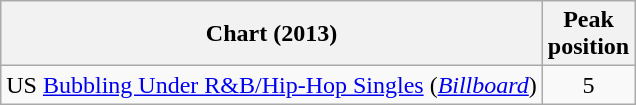<table class="wikitable">
<tr>
<th>Chart (2013)</th>
<th>Peak<br>position</th>
</tr>
<tr>
<td>US <a href='#'>Bubbling Under R&B/Hip-Hop Singles</a> (<em><a href='#'>Billboard</a></em>)</td>
<td style="text-align:center;">5</td>
</tr>
</table>
